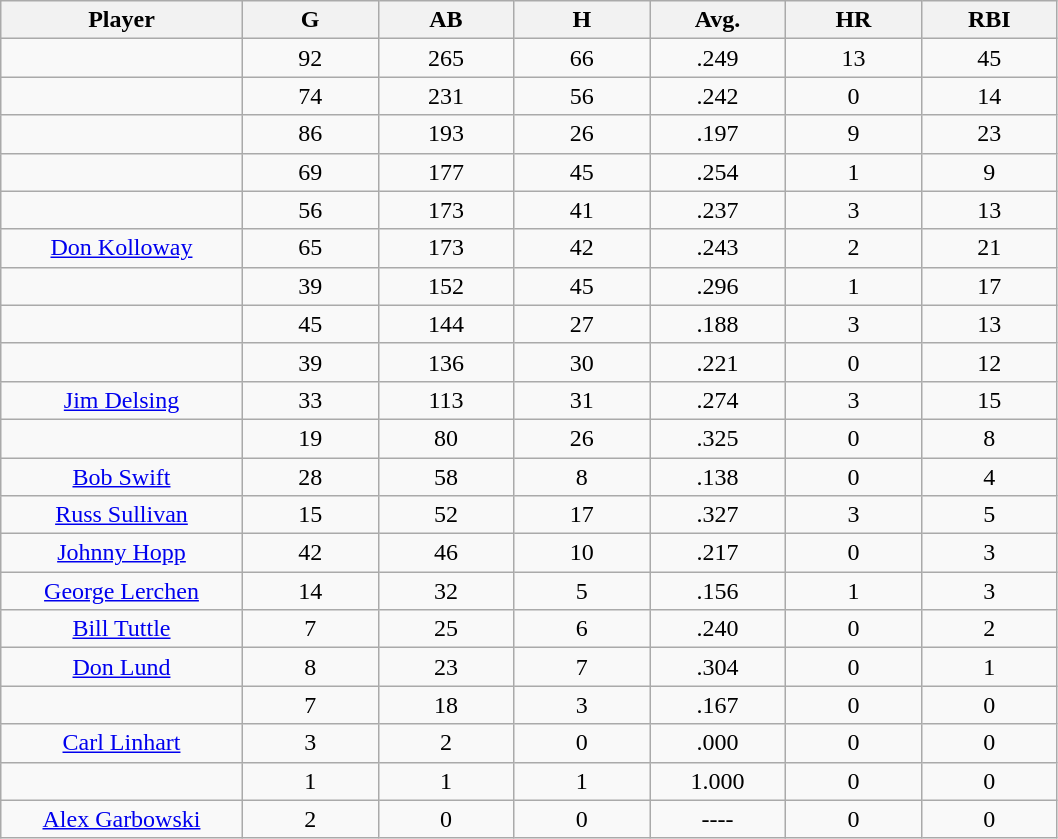<table class="wikitable sortable">
<tr>
<th bgcolor="#DDDDFF" width="16%">Player</th>
<th bgcolor="#DDDDFF" width="9%">G</th>
<th bgcolor="#DDDDFF" width="9%">AB</th>
<th bgcolor="#DDDDFF" width="9%">H</th>
<th bgcolor="#DDDDFF" width="9%">Avg.</th>
<th bgcolor="#DDDDFF" width="9%">HR</th>
<th bgcolor="#DDDDFF" width="9%">RBI</th>
</tr>
<tr align="center">
<td></td>
<td>92</td>
<td>265</td>
<td>66</td>
<td>.249</td>
<td>13</td>
<td>45</td>
</tr>
<tr align="center">
<td></td>
<td>74</td>
<td>231</td>
<td>56</td>
<td>.242</td>
<td>0</td>
<td>14</td>
</tr>
<tr align="center">
<td></td>
<td>86</td>
<td>193</td>
<td>26</td>
<td>.197</td>
<td>9</td>
<td>23</td>
</tr>
<tr align="center">
<td></td>
<td>69</td>
<td>177</td>
<td>45</td>
<td>.254</td>
<td>1</td>
<td>9</td>
</tr>
<tr align="center">
<td></td>
<td>56</td>
<td>173</td>
<td>41</td>
<td>.237</td>
<td>3</td>
<td>13</td>
</tr>
<tr align="center">
<td><a href='#'>Don Kolloway</a></td>
<td>65</td>
<td>173</td>
<td>42</td>
<td>.243</td>
<td>2</td>
<td>21</td>
</tr>
<tr align=center>
<td></td>
<td>39</td>
<td>152</td>
<td>45</td>
<td>.296</td>
<td>1</td>
<td>17</td>
</tr>
<tr align="center">
<td></td>
<td>45</td>
<td>144</td>
<td>27</td>
<td>.188</td>
<td>3</td>
<td>13</td>
</tr>
<tr align="center">
<td></td>
<td>39</td>
<td>136</td>
<td>30</td>
<td>.221</td>
<td>0</td>
<td>12</td>
</tr>
<tr align="center">
<td><a href='#'>Jim Delsing</a></td>
<td>33</td>
<td>113</td>
<td>31</td>
<td>.274</td>
<td>3</td>
<td>15</td>
</tr>
<tr align=center>
<td></td>
<td>19</td>
<td>80</td>
<td>26</td>
<td>.325</td>
<td>0</td>
<td>8</td>
</tr>
<tr align="center">
<td><a href='#'>Bob Swift</a></td>
<td>28</td>
<td>58</td>
<td>8</td>
<td>.138</td>
<td>0</td>
<td>4</td>
</tr>
<tr align=center>
<td><a href='#'>Russ Sullivan</a></td>
<td>15</td>
<td>52</td>
<td>17</td>
<td>.327</td>
<td>3</td>
<td>5</td>
</tr>
<tr align=center>
<td><a href='#'>Johnny Hopp</a></td>
<td>42</td>
<td>46</td>
<td>10</td>
<td>.217</td>
<td>0</td>
<td>3</td>
</tr>
<tr align=center>
<td><a href='#'>George Lerchen</a></td>
<td>14</td>
<td>32</td>
<td>5</td>
<td>.156</td>
<td>1</td>
<td>3</td>
</tr>
<tr align=center>
<td><a href='#'>Bill Tuttle</a></td>
<td>7</td>
<td>25</td>
<td>6</td>
<td>.240</td>
<td>0</td>
<td>2</td>
</tr>
<tr align=center>
<td><a href='#'>Don Lund</a></td>
<td>8</td>
<td>23</td>
<td>7</td>
<td>.304</td>
<td>0</td>
<td>1</td>
</tr>
<tr align=center>
<td></td>
<td>7</td>
<td>18</td>
<td>3</td>
<td>.167</td>
<td>0</td>
<td>0</td>
</tr>
<tr align="center">
<td><a href='#'>Carl Linhart</a></td>
<td>3</td>
<td>2</td>
<td>0</td>
<td>.000</td>
<td>0</td>
<td>0</td>
</tr>
<tr align=center>
<td></td>
<td>1</td>
<td>1</td>
<td>1</td>
<td>1.000</td>
<td>0</td>
<td>0</td>
</tr>
<tr align=center>
<td><a href='#'>Alex Garbowski</a></td>
<td>2</td>
<td>0</td>
<td>0</td>
<td>----</td>
<td>0</td>
<td>0</td>
</tr>
</table>
